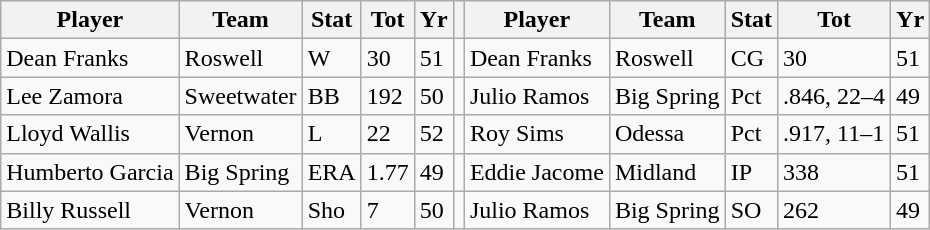<table class="wikitable" !Colspan=11|Pitching>
<tr>
<th>Player</th>
<th>Team</th>
<th>Stat</th>
<th>Tot</th>
<th>Yr</th>
<th></th>
<th>Player</th>
<th>Team</th>
<th>Stat</th>
<th>Tot</th>
<th>Yr</th>
</tr>
<tr>
<td>Dean Franks</td>
<td>Roswell</td>
<td>W</td>
<td>30</td>
<td>51</td>
<td></td>
<td>Dean Franks</td>
<td>Roswell</td>
<td>CG</td>
<td>30</td>
<td>51</td>
</tr>
<tr>
<td>Lee Zamora</td>
<td>Sweetwater</td>
<td>BB</td>
<td>192</td>
<td>50</td>
<td></td>
<td>Julio Ramos</td>
<td>Big Spring</td>
<td>Pct</td>
<td>.846, 22–4</td>
<td>49</td>
</tr>
<tr>
<td>Lloyd Wallis</td>
<td>Vernon</td>
<td>L</td>
<td>22</td>
<td>52</td>
<td></td>
<td>Roy Sims</td>
<td>Odessa</td>
<td>Pct</td>
<td>.917, 11–1</td>
<td>51</td>
</tr>
<tr>
<td>Humberto Garcia</td>
<td>Big Spring</td>
<td>ERA</td>
<td>1.77</td>
<td>49</td>
<td></td>
<td>Eddie Jacome</td>
<td>Midland</td>
<td>IP</td>
<td>338</td>
<td>51</td>
</tr>
<tr>
<td>Billy Russell</td>
<td>Vernon</td>
<td>Sho</td>
<td>7</td>
<td>50</td>
<td></td>
<td>Julio Ramos</td>
<td>Big Spring</td>
<td>SO</td>
<td>262</td>
<td>49</td>
</tr>
</table>
